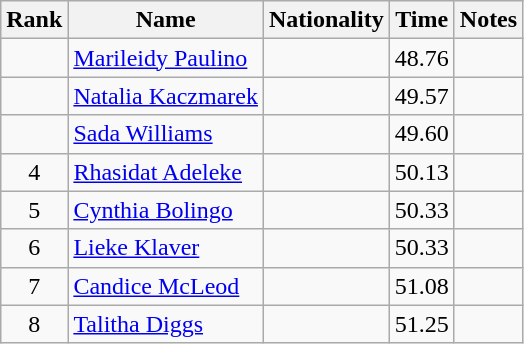<table class="wikitable sortable" style="text-align:center">
<tr>
<th>Rank</th>
<th>Name</th>
<th>Nationality</th>
<th>Time</th>
<th>Notes</th>
</tr>
<tr>
<td></td>
<td align=left><a href='#'>Marileidy Paulino</a></td>
<td align=left></td>
<td>48.76</td>
<td></td>
</tr>
<tr>
<td></td>
<td align=left><a href='#'>Natalia Kaczmarek</a></td>
<td align=left></td>
<td>49.57</td>
<td></td>
</tr>
<tr>
<td></td>
<td align=left><a href='#'>Sada Williams</a></td>
<td align=left></td>
<td>49.60</td>
<td></td>
</tr>
<tr>
<td>4</td>
<td align=left><a href='#'>Rhasidat Adeleke</a></td>
<td align=left></td>
<td>50.13</td>
<td></td>
</tr>
<tr>
<td>5</td>
<td align=left><a href='#'>Cynthia Bolingo</a></td>
<td align="left"></td>
<td>50.33</td>
<td></td>
</tr>
<tr>
<td>6</td>
<td align=left><a href='#'>Lieke Klaver</a></td>
<td align=left></td>
<td>50.33</td>
<td></td>
</tr>
<tr>
<td>7</td>
<td align=left><a href='#'>Candice McLeod</a></td>
<td align=left></td>
<td>51.08</td>
<td></td>
</tr>
<tr>
<td>8</td>
<td align=left><a href='#'>Talitha Diggs</a></td>
<td align=left></td>
<td>51.25</td>
<td></td>
</tr>
</table>
